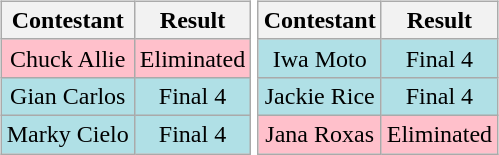<table>
<tr>
<td><br><table class="wikitable sortable nowrap" style="margin:auto; text-align:center">
<tr>
<th scope="col">Contestant</th>
<th scope="col">Result</th>
</tr>
<tr>
<td bgcolor=pink>Chuck Allie</td>
<td bgcolor=pink>Eliminated</td>
</tr>
<tr>
<td bgcolor=#b0e0e6>Gian Carlos</td>
<td bgcolor=#b0e0e6>Final 4</td>
</tr>
<tr>
<td bgcolor=#b0e0e6>Marky Cielo</td>
<td bgcolor=#b0e0e6>Final 4</td>
</tr>
</table>
</td>
<td><br><table class="wikitable sortable nowrap" style="margin:auto; text-align:center">
<tr>
<th scope="col">Contestant</th>
<th scope="col">Result</th>
</tr>
<tr>
<td bgcolor=#b0e0e6>Iwa Moto</td>
<td bgcolor=#b0e0e6>Final 4</td>
</tr>
<tr>
<td bgcolor=#b0e0e6>Jackie Rice</td>
<td bgcolor=#b0e0e6>Final 4</td>
</tr>
<tr>
<td bgcolor=pink>Jana Roxas</td>
<td bgcolor=pink>Eliminated</td>
</tr>
</table>
</td>
</tr>
</table>
